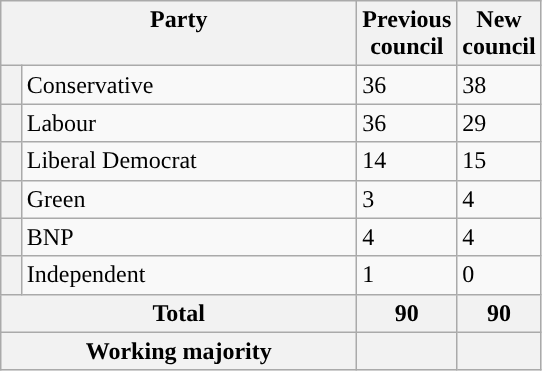<table class="wikitable">
<tr>
<th valign=top colspan="2" style="width: 230px">Party</th>
<th valign=top style="width: 30px">Previous council</th>
<th valign=top style="width: 30px">New council</th>
</tr>
<tr>
<th style="background-color: "></th>
<td>Conservative</td>
<td>36</td>
<td>38</td>
</tr>
<tr>
<th style="background-color: "></th>
<td>Labour</td>
<td>36</td>
<td>29</td>
</tr>
<tr>
<th style="background-color: "></th>
<td>Liberal Democrat</td>
<td>14</td>
<td>15</td>
</tr>
<tr>
<th style="background-color: "></th>
<td>Green</td>
<td>3</td>
<td>4</td>
</tr>
<tr>
<th style="background-color: "></th>
<td>BNP</td>
<td>4</td>
<td>4</td>
</tr>
<tr>
<th style="background-color: "></th>
<td>Independent</td>
<td>1</td>
<td>0</td>
</tr>
<tr>
<th colspan=2>Total</th>
<th style="text-align: center">90</th>
<th colspan=3>90</th>
</tr>
<tr>
<th colspan=2>Working majority</th>
<th></th>
<th></th>
</tr>
</table>
